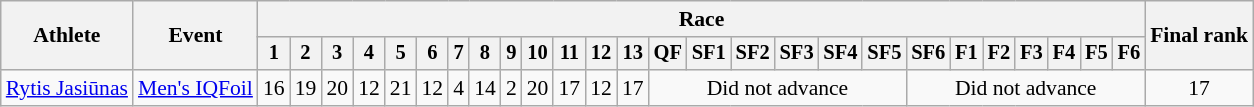<table class="wikitable" style="font-size:90%">
<tr>
<th rowspan="2">Athlete</th>
<th rowspan="2">Event</th>
<th colspan=26>Race</th>
<th rowspan=2>Final rank</th>
</tr>
<tr style="font-size:95%">
<th>1</th>
<th>2</th>
<th>3</th>
<th>4</th>
<th>5</th>
<th>6</th>
<th>7</th>
<th>8</th>
<th>9</th>
<th>10</th>
<th>11</th>
<th>12</th>
<th>13</th>
<th>QF</th>
<th>SF1</th>
<th>SF2</th>
<th>SF3</th>
<th>SF4</th>
<th>SF5</th>
<th>SF6</th>
<th>F1</th>
<th>F2</th>
<th>F3</th>
<th>F4</th>
<th>F5</th>
<th>F6</th>
</tr>
<tr align=center>
<td align=left><a href='#'>Rytis Jasiūnas</a></td>
<td align=left><a href='#'>Men's IQFoil</a></td>
<td>16</td>
<td>19</td>
<td>20</td>
<td>12</td>
<td>21</td>
<td>12</td>
<td>4</td>
<td>14</td>
<td>2</td>
<td>20</td>
<td>17</td>
<td>12</td>
<td>17</td>
<td colspan=6>Did not advance</td>
<td colspan=7>Did not advance</td>
<td>17</td>
</tr>
</table>
